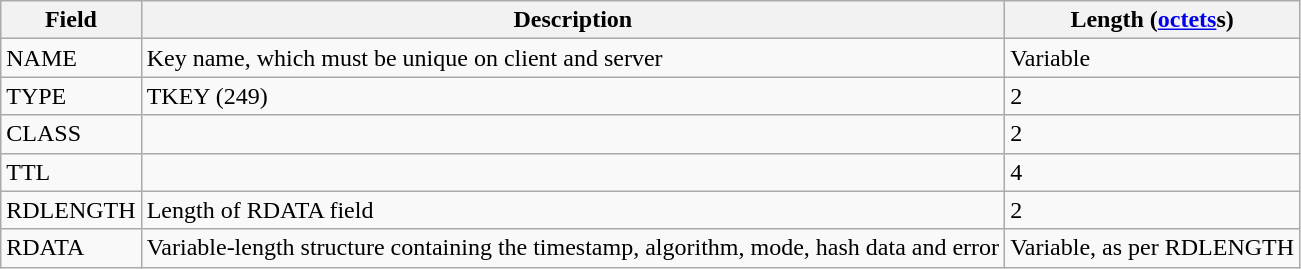<table class="wikitable">
<tr>
<th>Field</th>
<th>Description</th>
<th>Length (<a href='#'>octets</a>s)</th>
</tr>
<tr>
<td>NAME</td>
<td>Key name, which must be unique on client and server</td>
<td>Variable</td>
</tr>
<tr>
<td>TYPE</td>
<td>TKEY (249)</td>
<td>2</td>
</tr>
<tr>
<td>CLASS</td>
<td></td>
<td>2</td>
</tr>
<tr>
<td>TTL</td>
<td></td>
<td>4</td>
</tr>
<tr>
<td>RDLENGTH</td>
<td>Length of RDATA field</td>
<td>2</td>
</tr>
<tr>
<td>RDATA</td>
<td>Variable-length structure containing the timestamp, algorithm, mode, hash data and error</td>
<td>Variable, as per RDLENGTH</td>
</tr>
</table>
